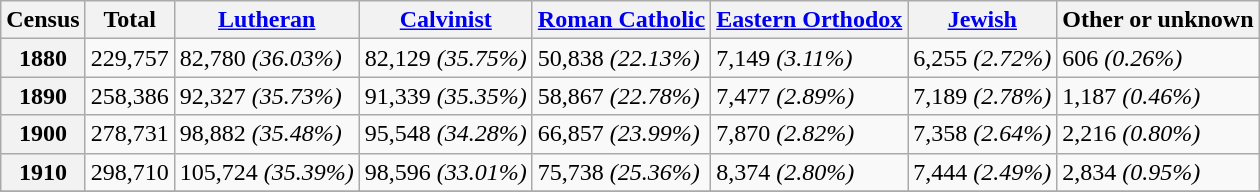<table class="wikitable">
<tr>
<th>Census</th>
<th>Total</th>
<th><a href='#'>Lutheran</a></th>
<th><a href='#'>Calvinist</a></th>
<th><a href='#'>Roman Catholic</a></th>
<th><a href='#'>Eastern Orthodox</a></th>
<th><a href='#'>Jewish</a></th>
<th>Other or unknown</th>
</tr>
<tr>
<th>1880</th>
<td>229,757</td>
<td>82,780 <em>(36.03%)</em></td>
<td>82,129 <em>(35.75%)</em></td>
<td>50,838 <em>(22.13%)</em></td>
<td>7,149 <em>(3.11%)</em></td>
<td>6,255 <em>(2.72%)</em></td>
<td>606 <em>(0.26%)</em></td>
</tr>
<tr>
<th>1890</th>
<td>258,386</td>
<td>92,327 <em>(35.73%)</em></td>
<td>91,339 <em>(35.35%)</em></td>
<td>58,867 <em>(22.78%)</em></td>
<td>7,477 <em>(2.89%)</em></td>
<td>7,189 <em>(2.78%)</em></td>
<td>1,187 <em>(0.46%)</em></td>
</tr>
<tr>
<th>1900</th>
<td>278,731</td>
<td>98,882 <em>(35.48%)</em></td>
<td>95,548 <em>(34.28%)</em></td>
<td>66,857 <em>(23.99%)</em></td>
<td>7,870 <em>(2.82%)</em></td>
<td>7,358 <em>(2.64%)</em></td>
<td>2,216 <em>(0.80%)</em></td>
</tr>
<tr>
<th>1910</th>
<td>298,710</td>
<td>105,724 <em>(35.39%)</em></td>
<td>98,596 <em>(33.01%)</em></td>
<td>75,738 <em>(25.36%)</em></td>
<td>8,374 <em>(2.80%)</em></td>
<td>7,444 <em>(2.49%)</em></td>
<td>2,834 <em>(0.95%)</em></td>
</tr>
<tr>
</tr>
</table>
